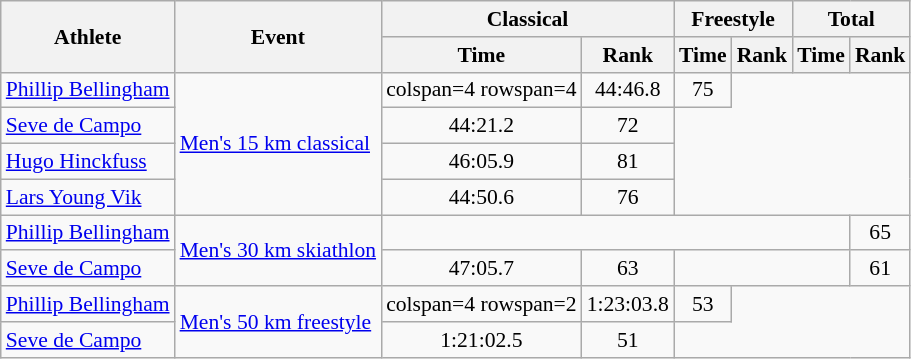<table class=wikitable style=font-size:90%;text-align:center>
<tr>
<th rowspan=2>Athlete</th>
<th rowspan=2>Event</th>
<th colspan=2>Classical</th>
<th colspan=2>Freestyle</th>
<th colspan=2>Total</th>
</tr>
<tr style=ont-size:95%>
<th>Time</th>
<th>Rank</th>
<th>Time</th>
<th>Rank</th>
<th>Time</th>
<th>Rank</th>
</tr>
<tr>
<td align=left><a href='#'>Phillip Bellingham</a></td>
<td align=left rowspan=4><a href='#'>Men's 15 km classical</a></td>
<td>colspan=4 rowspan=4 </td>
<td>44:46.8</td>
<td>75</td>
</tr>
<tr>
<td align=left><a href='#'>Seve de Campo</a></td>
<td>44:21.2</td>
<td>72</td>
</tr>
<tr>
<td align=left><a href='#'>Hugo Hinckfuss</a></td>
<td>46:05.9</td>
<td>81</td>
</tr>
<tr>
<td align=left><a href='#'>Lars Young Vik</a></td>
<td>44:50.6</td>
<td>76</td>
</tr>
<tr>
<td align=left><a href='#'>Phillip Bellingham</a></td>
<td align=left rowspan=2><a href='#'>Men's 30 km skiathlon</a></td>
<td colspan=5></td>
<td>65</td>
</tr>
<tr>
<td align=left><a href='#'>Seve de Campo</a></td>
<td>47:05.7</td>
<td>63</td>
<td colspan=3></td>
<td>61</td>
</tr>
<tr>
<td align=left><a href='#'>Phillip Bellingham</a></td>
<td align=left rowspan=2><a href='#'>Men's 50 km freestyle</a></td>
<td>colspan=4 rowspan=2 </td>
<td>1:23:03.8</td>
<td>53</td>
</tr>
<tr>
<td align=left><a href='#'>Seve de Campo</a></td>
<td>1:21:02.5</td>
<td>51</td>
</tr>
</table>
